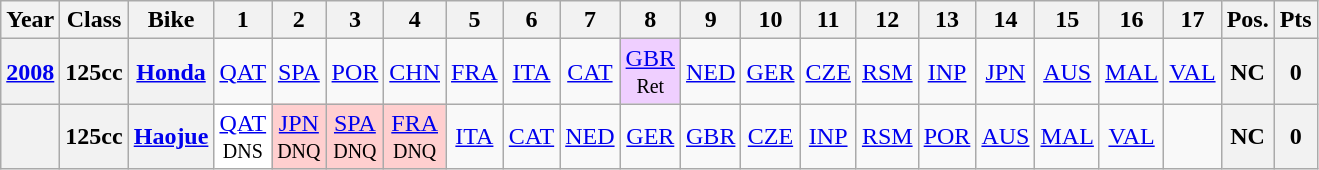<table class="wikitable" style="text-align:center">
<tr>
<th>Year</th>
<th>Class</th>
<th>Bike</th>
<th>1</th>
<th>2</th>
<th>3</th>
<th>4</th>
<th>5</th>
<th>6</th>
<th>7</th>
<th>8</th>
<th>9</th>
<th>10</th>
<th>11</th>
<th>12</th>
<th>13</th>
<th>14</th>
<th>15</th>
<th>16</th>
<th>17</th>
<th>Pos.</th>
<th>Pts</th>
</tr>
<tr>
<th><a href='#'>2008</a></th>
<th>125cc</th>
<th><a href='#'>Honda</a></th>
<td><a href='#'>QAT</a></td>
<td><a href='#'>SPA</a></td>
<td><a href='#'>POR</a></td>
<td><a href='#'>CHN</a></td>
<td><a href='#'>FRA</a></td>
<td><a href='#'>ITA</a></td>
<td><a href='#'>CAT</a></td>
<td style="background:#EFCFFF;"><a href='#'>GBR</a><br><small>Ret</small></td>
<td><a href='#'>NED</a></td>
<td><a href='#'>GER</a></td>
<td><a href='#'>CZE</a></td>
<td><a href='#'>RSM</a></td>
<td><a href='#'>INP</a></td>
<td><a href='#'>JPN</a></td>
<td><a href='#'>AUS</a></td>
<td><a href='#'>MAL</a></td>
<td><a href='#'>VAL</a></td>
<th>NC</th>
<th>0</th>
</tr>
<tr>
<th></th>
<th>125cc</th>
<th><a href='#'>Haojue</a></th>
<td style="background:#FFFFFF;"><a href='#'>QAT</a><br><small>DNS</small></td>
<td style="background:#FFCFCF;"><a href='#'>JPN</a><br><small>DNQ</small></td>
<td style="background:#FFCFCF;"><a href='#'>SPA</a><br><small>DNQ</small></td>
<td style="background:#FFCFCF;"><a href='#'>FRA</a><br><small>DNQ</small></td>
<td><a href='#'>ITA</a></td>
<td><a href='#'>CAT</a></td>
<td><a href='#'>NED</a></td>
<td><a href='#'>GER</a></td>
<td><a href='#'>GBR</a></td>
<td><a href='#'>CZE</a></td>
<td><a href='#'>INP</a></td>
<td><a href='#'>RSM</a></td>
<td><a href='#'>POR</a></td>
<td><a href='#'>AUS</a></td>
<td><a href='#'>MAL</a></td>
<td><a href='#'>VAL</a></td>
<td></td>
<th>NC</th>
<th>0</th>
</tr>
</table>
